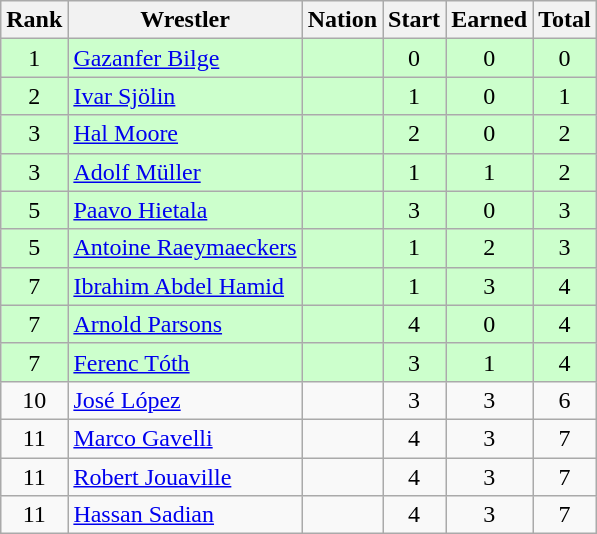<table class="wikitable sortable" style="text-align:center;">
<tr>
<th>Rank</th>
<th>Wrestler</th>
<th>Nation</th>
<th>Start</th>
<th>Earned</th>
<th>Total</th>
</tr>
<tr style="background:#cfc;">
<td>1</td>
<td align=left><a href='#'>Gazanfer Bilge</a></td>
<td align=left></td>
<td>0</td>
<td>0</td>
<td>0</td>
</tr>
<tr style="background:#cfc;">
<td>2</td>
<td align=left><a href='#'>Ivar Sjölin</a></td>
<td align=left></td>
<td>1</td>
<td>0</td>
<td>1</td>
</tr>
<tr style="background:#cfc;">
<td>3</td>
<td align=left><a href='#'>Hal Moore</a></td>
<td align=left></td>
<td>2</td>
<td>0</td>
<td>2</td>
</tr>
<tr style="background:#cfc;">
<td>3</td>
<td align=left><a href='#'>Adolf Müller</a></td>
<td align=left></td>
<td>1</td>
<td>1</td>
<td>2</td>
</tr>
<tr style="background:#cfc;">
<td>5</td>
<td align=left><a href='#'>Paavo Hietala</a></td>
<td align=left></td>
<td>3</td>
<td>0</td>
<td>3</td>
</tr>
<tr style="background:#cfc;">
<td>5</td>
<td align=left><a href='#'>Antoine Raeymaeckers</a></td>
<td align=left></td>
<td>1</td>
<td>2</td>
<td>3</td>
</tr>
<tr style="background:#cfc;">
<td>7</td>
<td align=left><a href='#'>Ibrahim Abdel Hamid</a></td>
<td align=left></td>
<td>1</td>
<td>3</td>
<td>4</td>
</tr>
<tr style="background:#cfc;">
<td>7</td>
<td align=left><a href='#'>Arnold Parsons</a></td>
<td align=left></td>
<td>4</td>
<td>0</td>
<td>4</td>
</tr>
<tr style="background:#cfc;">
<td>7</td>
<td align=left><a href='#'>Ferenc Tóth</a></td>
<td align=left></td>
<td>3</td>
<td>1</td>
<td>4</td>
</tr>
<tr>
<td>10</td>
<td align=left><a href='#'>José López</a></td>
<td align=left></td>
<td>3</td>
<td>3</td>
<td>6</td>
</tr>
<tr>
<td>11</td>
<td align=left><a href='#'>Marco Gavelli</a></td>
<td align=left></td>
<td>4</td>
<td>3</td>
<td>7</td>
</tr>
<tr>
<td>11</td>
<td align=left><a href='#'>Robert Jouaville</a></td>
<td align=left></td>
<td>4</td>
<td>3</td>
<td>7</td>
</tr>
<tr>
<td>11</td>
<td align=left><a href='#'>Hassan Sadian</a></td>
<td align=left></td>
<td>4</td>
<td>3</td>
<td>7</td>
</tr>
</table>
